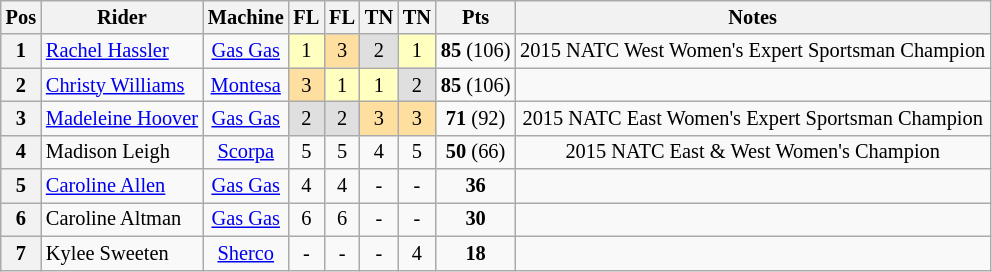<table class="wikitable" style="font-size: 85%; text-align:center">
<tr valign="top">
<th valign="middle">Pos</th>
<th valign="middle">Rider</th>
<th valign="middle">Machine</th>
<th>FL<br></th>
<th>FL<br></th>
<th>TN<br></th>
<th>TN<br></th>
<th valign="middle">Pts</th>
<th>Notes</th>
</tr>
<tr>
<th>1</th>
<td align="left"> <a href='#'>Rachel Hassler</a></td>
<td><a href='#'>Gas Gas</a></td>
<td style="background:#ffffbf;">1</td>
<td style="background:#ffdf9f;">3</td>
<td style="background:#dfdfdf;">2</td>
<td style="background:#ffffbf;">1</td>
<td><strong>85</strong> (106)</td>
<td>2015 NATC West Women's Expert Sportsman Champion</td>
</tr>
<tr>
<th>2</th>
<td align="left"> <a href='#'>Christy Williams</a></td>
<td><a href='#'>Montesa</a></td>
<td style="background:#ffdf9f;">3</td>
<td style="background:#ffffbf;">1</td>
<td style="background:#ffffbf;">1</td>
<td style="background:#dfdfdf;">2</td>
<td><strong>85</strong> (106)</td>
<td></td>
</tr>
<tr>
<th>3</th>
<td align="left"> <a href='#'>Madeleine Hoover</a></td>
<td><a href='#'>Gas Gas</a></td>
<td style="background:#dfdfdf;">2</td>
<td style="background:#dfdfdf;">2</td>
<td style="background:#ffdf9f;">3</td>
<td style="background:#ffdf9f;">3</td>
<td><strong>71</strong> (92)</td>
<td>2015 NATC East Women's Expert Sportsman Champion </td>
</tr>
<tr>
<th>4</th>
<td align="left"> Madison Leigh</td>
<td><a href='#'>Scorpa</a></td>
<td>5</td>
<td>5</td>
<td>4</td>
<td>5</td>
<td><strong>50</strong> (66)</td>
<td>2015 NATC East & West Women's Champion </td>
</tr>
<tr>
<th>5</th>
<td align="left"> <a href='#'>Caroline Allen</a></td>
<td><a href='#'>Gas Gas</a></td>
<td>4</td>
<td>4</td>
<td>-</td>
<td>-</td>
<td><strong>36</strong></td>
<td></td>
</tr>
<tr>
<th>6</th>
<td align="left"> Caroline Altman</td>
<td><a href='#'>Gas Gas</a></td>
<td>6</td>
<td>6</td>
<td>-</td>
<td>-</td>
<td><strong>30</strong></td>
<td></td>
</tr>
<tr>
<th>7</th>
<td align="left"> Kylee Sweeten</td>
<td><a href='#'>Sherco</a></td>
<td>-</td>
<td>-</td>
<td>-</td>
<td>4</td>
<td><strong>18</strong></td>
<td></td>
</tr>
</table>
